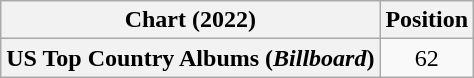<table class="wikitable plainrowheaders" style="text-align:center;">
<tr>
<th>Chart (2022)</th>
<th>Position</th>
</tr>
<tr>
<th scope="row">US Top Country Albums (<em>Billboard</em>)</th>
<td>62</td>
</tr>
</table>
